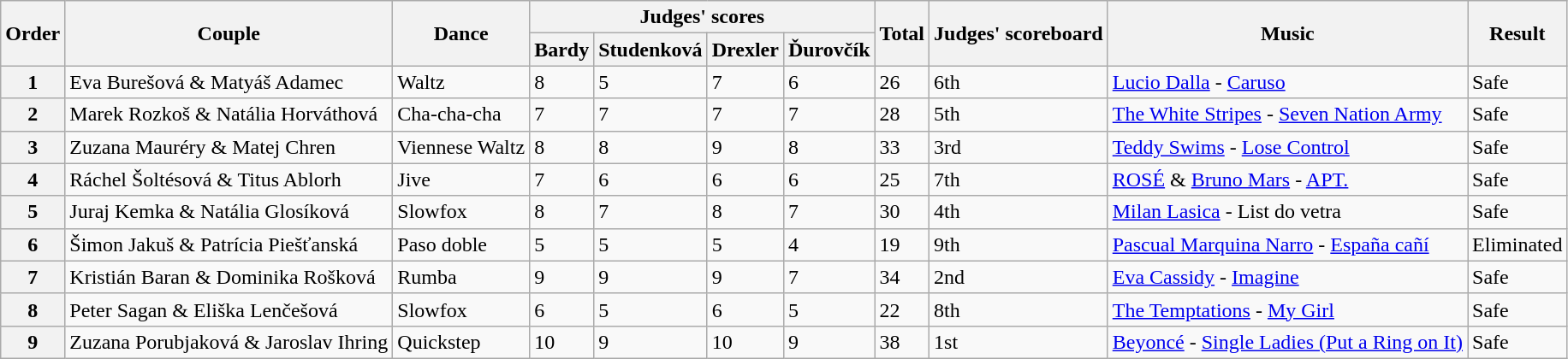<table class="wikitable">
<tr>
<th rowspan="2">Order</th>
<th rowspan="2">Couple</th>
<th rowspan="2">Dance</th>
<th colspan="4">Judges' scores</th>
<th rowspan="2">Total</th>
<th rowspan="2">Judges' scoreboard</th>
<th rowspan="2">Music</th>
<th rowspan="2">Result</th>
</tr>
<tr>
<th>Bardy</th>
<th>Studenková</th>
<th>Drexler</th>
<th>Ďurovčík</th>
</tr>
<tr>
<th>1</th>
<td>Eva Burešová & Matyáš Adamec</td>
<td>Waltz</td>
<td>8</td>
<td>5</td>
<td>7</td>
<td>6</td>
<td>26</td>
<td>6th</td>
<td><a href='#'>Lucio Dalla</a> - <a href='#'>Caruso</a></td>
<td>Safe</td>
</tr>
<tr>
<th>2</th>
<td>Marek Rozkoš & Natália Horváthová</td>
<td>Cha-cha-cha</td>
<td>7</td>
<td>7</td>
<td>7</td>
<td>7</td>
<td>28</td>
<td>5th</td>
<td><a href='#'>The White Stripes</a> - <a href='#'>Seven Nation Army</a></td>
<td>Safe</td>
</tr>
<tr>
<th>3</th>
<td>Zuzana Mauréry & Matej Chren</td>
<td>Viennese Waltz</td>
<td>8</td>
<td>8</td>
<td>9</td>
<td>8</td>
<td>33</td>
<td>3rd</td>
<td><a href='#'>Teddy Swims</a> - <a href='#'>Lose Control</a></td>
<td>Safe</td>
</tr>
<tr>
<th>4</th>
<td>Ráchel Šoltésová & Titus Ablorh</td>
<td>Jive</td>
<td>7</td>
<td>6</td>
<td>6</td>
<td>6</td>
<td>25</td>
<td>7th</td>
<td><a href='#'>ROSÉ</a> & <a href='#'>Bruno Mars</a> - <a href='#'>APT.</a></td>
<td>Safe</td>
</tr>
<tr>
<th>5</th>
<td>Juraj Kemka & Natália Glosíková</td>
<td>Slowfox</td>
<td>8</td>
<td>7</td>
<td>8</td>
<td>7</td>
<td>30</td>
<td>4th</td>
<td><a href='#'>Milan Lasica</a> - List do vetra</td>
<td>Safe</td>
</tr>
<tr>
<th>6</th>
<td>Šimon Jakuš & Patrícia Piešťanská</td>
<td>Paso doble</td>
<td>5</td>
<td>5</td>
<td>5</td>
<td>4</td>
<td>19</td>
<td>9th</td>
<td><a href='#'>Pascual Marquina Narro</a> - <a href='#'>España cañí</a></td>
<td>Eliminated</td>
</tr>
<tr>
<th>7</th>
<td>Kristián Baran & Dominika Rošková</td>
<td>Rumba</td>
<td>9</td>
<td>9</td>
<td>9</td>
<td>7</td>
<td>34</td>
<td>2nd</td>
<td><a href='#'>Eva Cassidy</a> - <a href='#'>Imagine</a></td>
<td>Safe</td>
</tr>
<tr>
<th>8</th>
<td>Peter Sagan & Eliška Lenčešová</td>
<td>Slowfox</td>
<td>6</td>
<td>5</td>
<td>6</td>
<td>5</td>
<td>22</td>
<td>8th</td>
<td><a href='#'>The Temptations</a> - <a href='#'>My Girl</a></td>
<td>Safe</td>
</tr>
<tr>
<th>9</th>
<td>Zuzana Porubjaková & Jaroslav Ihring</td>
<td>Quickstep</td>
<td>10</td>
<td>9</td>
<td>10</td>
<td>9</td>
<td>38</td>
<td>1st</td>
<td><a href='#'>Beyoncé</a> - <a href='#'>Single Ladies (Put a Ring on It)</a></td>
<td>Safe</td>
</tr>
</table>
